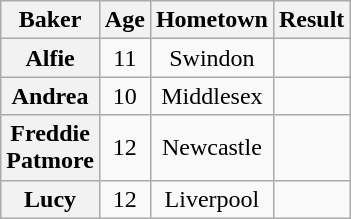<table class="wikitable sortable" style="display:inline-table; text-align:center">
<tr>
<th scope="col">Baker</th>
<th scope="col">Age</th>
<th scope="col">Hometown</th>
<th scope="col">Result</th>
</tr>
<tr>
<th scope="row">Alfie</th>
<td>11</td>
<td>Swindon</td>
<td></td>
</tr>
<tr>
<th scope="row">Andrea</th>
<td>10</td>
<td>Middlesex</td>
<td></td>
</tr>
<tr>
<th scope="row">Freddie<br>Patmore</th>
<td>12</td>
<td>Newcastle</td>
<td></td>
</tr>
<tr>
<th scope="row">Lucy</th>
<td>12</td>
<td>Liverpool</td>
<td></td>
</tr>
</table>
